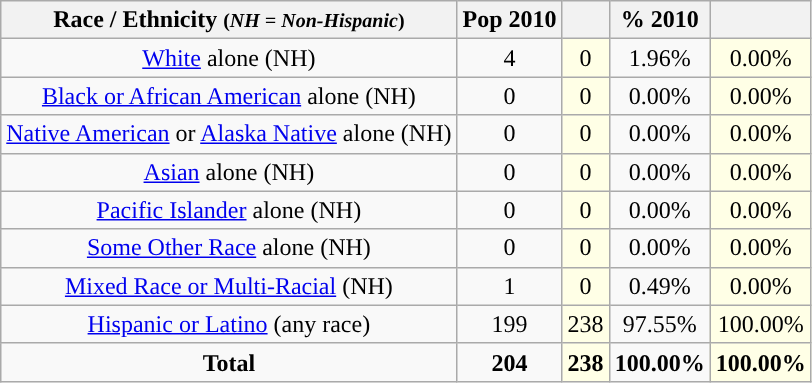<table class="wikitable" style="text-align:center;">
<tr>
<th>Race / Ethnicity <small>(<em>NH = Non-Hispanic</em>)</small></th>
<th>Pop 2010</th>
<th></th>
<th>% 2010</th>
<th></th>
</tr>
<tr>
<td><a href='#'>White</a> alone (NH)</td>
<td>4</td>
<td style='background: #ffffe6;'>0</td>
<td>1.96%</td>
<td style='background: #ffffe6;'>0.00%</td>
</tr>
<tr>
<td><a href='#'>Black or African American</a> alone (NH)</td>
<td>0</td>
<td style='background: #ffffe6;'>0</td>
<td>0.00%</td>
<td style='background: #ffffe6;'>0.00%</td>
</tr>
<tr>
<td><a href='#'>Native American</a> or <a href='#'>Alaska Native</a> alone (NH)</td>
<td>0</td>
<td style='background: #ffffe6;'>0</td>
<td>0.00%</td>
<td style='background: #ffffe6;'>0.00%</td>
</tr>
<tr>
<td><a href='#'>Asian</a> alone (NH)</td>
<td>0</td>
<td style='background: #ffffe6;'>0</td>
<td>0.00%</td>
<td style='background: #ffffe6;'>0.00%</td>
</tr>
<tr>
<td><a href='#'>Pacific Islander</a> alone (NH)</td>
<td>0</td>
<td style='background: #ffffe6;'>0</td>
<td>0.00%</td>
<td style='background: #ffffe6;'>0.00%</td>
</tr>
<tr>
<td><a href='#'>Some Other Race</a> alone (NH)</td>
<td>0</td>
<td style='background: #ffffe6;'>0</td>
<td>0.00%</td>
<td style='background: #ffffe6;'>0.00%</td>
</tr>
<tr>
<td><a href='#'>Mixed Race or Multi-Racial</a> (NH)</td>
<td>1</td>
<td style='background: #ffffe6;'>0</td>
<td>0.49%</td>
<td style='background: #ffffe6;'>0.00%</td>
</tr>
<tr>
<td><a href='#'>Hispanic or Latino</a> (any race)</td>
<td>199</td>
<td style='background: #ffffe6;'>238</td>
<td>97.55%</td>
<td style='background: #ffffe6;'>100.00%</td>
</tr>
<tr>
<td><strong>Total</strong></td>
<td><strong>204</strong></td>
<td style='background: #ffffe6;'><strong>238</strong></td>
<td><strong>100.00%</strong></td>
<td style='background: #ffffe6;'><strong>100.00%</strong></td>
</tr>
</table>
